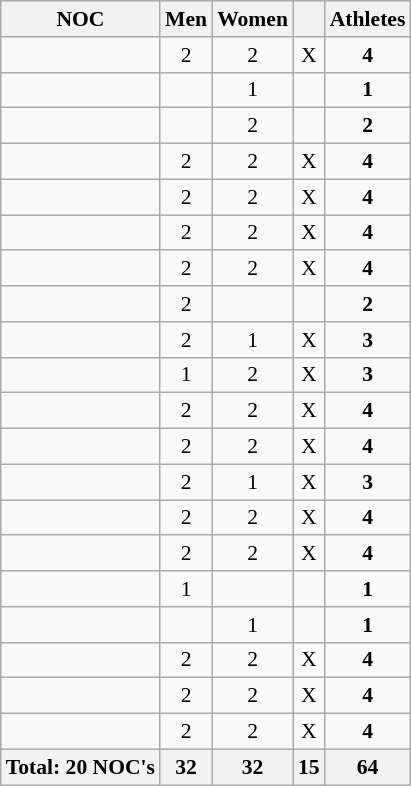<table class="wikitable sortable" style="text-align:center; font-size:90%">
<tr>
<th>NOC</th>
<th>Men</th>
<th>Women</th>
<th></th>
<th>Athletes</th>
</tr>
<tr>
<td align=left></td>
<td>2</td>
<td>2</td>
<td>X</td>
<td><strong>4</strong></td>
</tr>
<tr>
<td align=left></td>
<td></td>
<td>1</td>
<td></td>
<td><strong>1</strong></td>
</tr>
<tr>
<td align=left></td>
<td></td>
<td>2</td>
<td></td>
<td><strong>2</strong></td>
</tr>
<tr>
<td align=left></td>
<td>2</td>
<td>2</td>
<td>X</td>
<td><strong>4</strong></td>
</tr>
<tr>
<td align=left></td>
<td>2</td>
<td>2</td>
<td>X</td>
<td><strong>4</strong></td>
</tr>
<tr>
<td align=left></td>
<td>2</td>
<td>2</td>
<td>X</td>
<td><strong>4</strong></td>
</tr>
<tr>
<td align=left></td>
<td>2</td>
<td>2</td>
<td>X</td>
<td><strong>4</strong></td>
</tr>
<tr>
<td align=left></td>
<td>2</td>
<td></td>
<td></td>
<td><strong>2</strong></td>
</tr>
<tr>
<td align=left></td>
<td>2</td>
<td>1</td>
<td>X</td>
<td><strong>3</strong></td>
</tr>
<tr>
<td align=left></td>
<td>1</td>
<td>2</td>
<td>X</td>
<td><strong>3</strong></td>
</tr>
<tr>
<td align=left></td>
<td>2</td>
<td>2</td>
<td>X</td>
<td><strong>4</strong></td>
</tr>
<tr>
<td align=left></td>
<td>2</td>
<td>2</td>
<td>X</td>
<td><strong>4</strong></td>
</tr>
<tr>
<td align=left></td>
<td>2</td>
<td>1</td>
<td>X</td>
<td><strong>3</strong></td>
</tr>
<tr>
<td align=left></td>
<td>2</td>
<td>2</td>
<td>X</td>
<td><strong>4</strong></td>
</tr>
<tr>
<td align=left></td>
<td>2</td>
<td>2</td>
<td>X</td>
<td><strong>4</strong></td>
</tr>
<tr>
<td align=left></td>
<td>1</td>
<td></td>
<td></td>
<td><strong>1</strong></td>
</tr>
<tr>
<td align=left></td>
<td></td>
<td>1</td>
<td></td>
<td><strong>1</strong></td>
</tr>
<tr>
<td align=left></td>
<td>2</td>
<td>2</td>
<td>X</td>
<td><strong>4</strong></td>
</tr>
<tr>
<td align=left></td>
<td>2</td>
<td>2</td>
<td>X</td>
<td><strong>4</strong></td>
</tr>
<tr>
<td align=left></td>
<td>2</td>
<td>2</td>
<td>X</td>
<td><strong>4</strong></td>
</tr>
<tr>
<th>Total: 20 NOC's</th>
<th>32</th>
<th>32</th>
<th>15</th>
<th>64</th>
</tr>
</table>
